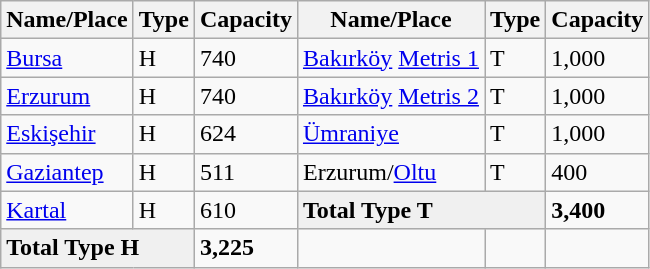<table class="wikitable">
<tr>
<th>Name/Place</th>
<th>Type</th>
<th>Capacity</th>
<th>Name/Place</th>
<th>Type</th>
<th>Capacity</th>
</tr>
<tr>
<td><a href='#'>Bursa</a></td>
<td>H</td>
<td>740</td>
<td><a href='#'>Bakırköy</a> <a href='#'>Metris 1</a></td>
<td>T</td>
<td>1,000</td>
</tr>
<tr>
<td><a href='#'>Erzurum</a></td>
<td>H</td>
<td>740</td>
<td><a href='#'>Bakırköy</a> <a href='#'>Metris 2</a></td>
<td>T</td>
<td>1,000</td>
</tr>
<tr>
<td><a href='#'>Eskişehir</a></td>
<td>H</td>
<td>624</td>
<td><a href='#'>Ümraniye</a></td>
<td>T</td>
<td>1,000</td>
</tr>
<tr>
<td><a href='#'>Gaziantep</a></td>
<td>H</td>
<td>511</td>
<td>Erzurum/<a href='#'>Oltu</a></td>
<td>T</td>
<td>400</td>
</tr>
<tr>
<td><a href='#'>Kartal</a></td>
<td>H</td>
<td>610</td>
<td colspan=2 style="background:#f0f0f0;"><strong>Total Type T</strong></td>
<td><strong>3,400</strong></td>
</tr>
<tr>
<td colspan=2 style="background:#f0f0f0;"><strong>Total Type H</strong></td>
<td><strong>3,225</strong></td>
<td></td>
<td></td>
<td></td>
</tr>
</table>
